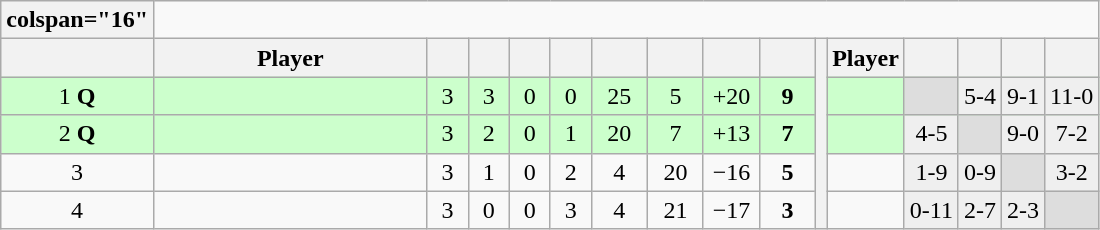<table class=wikitable style=text-align:center>
<tr>
<th>colspan="16" </th>
</tr>
<tr>
<th width=20 abbr=Position></th>
<th width=175>Player</th>
<th width=20 abbr=Played></th>
<th width=20 abbr=Won></th>
<th width=20 abbr=Drawn></th>
<th width=20 abbr=Lost></th>
<th width=30 abbr=Points for></th>
<th width=30 abbr=Points against></th>
<th width=30 abbr=Points difference></th>
<th width=30 abbr=Points></th>
<th rowspan="5" abbr=H2H></th>
<th>Player</th>
<th></th>
<th></th>
<th></th>
<th></th>
</tr>
<tr bgcolor=#CCFFCC>
<td>1 <strong>Q</strong></td>
<td align=left></td>
<td>3</td>
<td>3</td>
<td>0</td>
<td>0</td>
<td>25</td>
<td>5</td>
<td>+20</td>
<td><strong>9</strong></td>
<td></td>
<td bgcolor="#dddddd"> </td>
<td bgcolor="#efefef">5-4</td>
<td bgcolor="#efefef">9-1</td>
<td bgcolor="#efefef">11-0</td>
</tr>
<tr bgcolor=#CCFFCC>
<td>2 <strong>Q</strong> </td>
<td align=left></td>
<td>3</td>
<td>2</td>
<td>0</td>
<td>1</td>
<td>20</td>
<td>7</td>
<td>+13</td>
<td><strong>7</strong></td>
<td></td>
<td bgcolor="#efefef">4-5</td>
<td bgcolor="#dddddd"> </td>
<td bgcolor="#efefef">9-0</td>
<td bgcolor="#efefef">7-2</td>
</tr>
<tr>
<td>3 </td>
<td align=left></td>
<td>3</td>
<td>1</td>
<td>0</td>
<td>2</td>
<td>4</td>
<td>20</td>
<td>−16</td>
<td><strong>5</strong></td>
<td></td>
<td bgcolor="#efefef">1-9</td>
<td bgcolor="#efefef">0-9</td>
<td bgcolor="#dddddd"> </td>
<td bgcolor="#efefef">3-2</td>
</tr>
<tr>
<td>4 </td>
<td align=left></td>
<td>3</td>
<td>0</td>
<td>0</td>
<td>3</td>
<td>4</td>
<td>21</td>
<td>−17</td>
<td><strong>3</strong></td>
<td></td>
<td bgcolor="#efefef">0-11</td>
<td bgcolor="#efefef">2-7</td>
<td bgcolor="#efefef">2-3</td>
<td bgcolor="#dddddd"> </td>
</tr>
</table>
